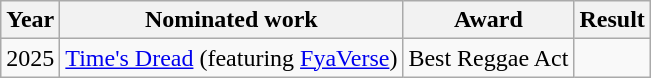<table class="wikitable">
<tr>
<th>Year</th>
<th>Nominated work</th>
<th>Award</th>
<th>Result</th>
</tr>
<tr>
<td rowspan="1">2025</td>
<td><a href='#'>Time's Dread</a> (featuring <a href='#'>FyaVerse</a>)</td>
<td>Best Reggae Act</td>
<td></td>
</tr>
</table>
